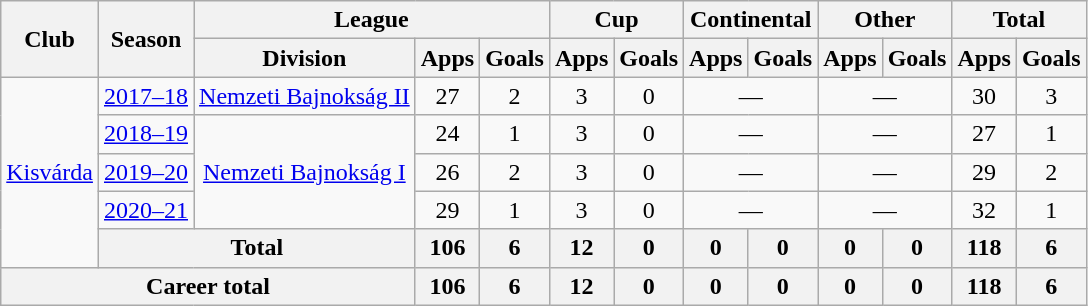<table class="wikitable" style="text-align:center">
<tr>
<th rowspan="2">Club</th>
<th rowspan="2">Season</th>
<th colspan="3">League</th>
<th colspan="2">Cup</th>
<th colspan="2">Continental</th>
<th colspan="2">Other</th>
<th colspan="2">Total</th>
</tr>
<tr>
<th>Division</th>
<th>Apps</th>
<th>Goals</th>
<th>Apps</th>
<th>Goals</th>
<th>Apps</th>
<th>Goals</th>
<th>Apps</th>
<th>Goals</th>
<th>Apps</th>
<th>Goals</th>
</tr>
<tr>
<td rowspan="5"><a href='#'>Kisvárda</a></td>
<td><a href='#'>2017–18</a></td>
<td><a href='#'>Nemzeti Bajnokság II</a></td>
<td>27</td>
<td>2</td>
<td>3</td>
<td>0</td>
<td colspan="2">—</td>
<td colspan="2">—</td>
<td>30</td>
<td>3</td>
</tr>
<tr>
<td><a href='#'>2018–19</a></td>
<td rowspan="3"><a href='#'>Nemzeti Bajnokság I</a></td>
<td>24</td>
<td>1</td>
<td>3</td>
<td>0</td>
<td colspan="2">—</td>
<td colspan="2">—</td>
<td>27</td>
<td>1</td>
</tr>
<tr>
<td><a href='#'>2019–20</a></td>
<td>26</td>
<td>2</td>
<td>3</td>
<td>0</td>
<td colspan="2">—</td>
<td colspan="2">—</td>
<td>29</td>
<td>2</td>
</tr>
<tr>
<td><a href='#'>2020–21</a></td>
<td>29</td>
<td>1</td>
<td>3</td>
<td>0</td>
<td colspan="2">—</td>
<td colspan="2">—</td>
<td>32</td>
<td>1</td>
</tr>
<tr>
<th colspan="2">Total</th>
<th>106</th>
<th>6</th>
<th>12</th>
<th>0</th>
<th>0</th>
<th>0</th>
<th>0</th>
<th>0</th>
<th>118</th>
<th>6</th>
</tr>
<tr>
<th colspan="3">Career total</th>
<th>106</th>
<th>6</th>
<th>12</th>
<th>0</th>
<th>0</th>
<th>0</th>
<th>0</th>
<th>0</th>
<th>118</th>
<th>6</th>
</tr>
</table>
